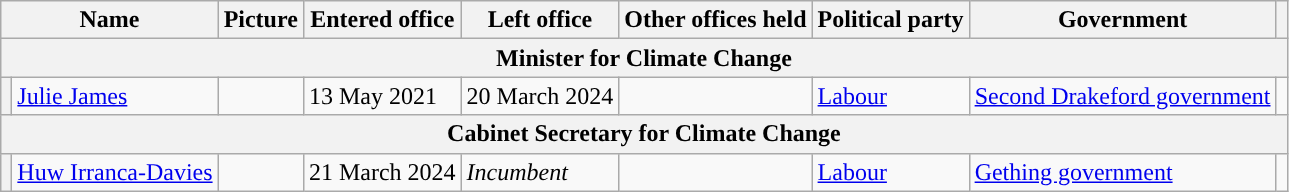<table class="wikitable">
<tr>
<th colspan="2">Name</th>
<th>Picture</th>
<th>Entered office</th>
<th>Left office</th>
<th>Other offices held</th>
<th>Political party</th>
<th>Government</th>
<th></th>
</tr>
<tr>
<th colspan="9">Minister for Climate Change</th>
</tr>
<tr>
<th style="background-color:"></th>
<td><a href='#'>Julie James</a></td>
<td></td>
<td>13 May 2021</td>
<td>20 March 2024</td>
<td></td>
<td><a href='#'>Labour</a></td>
<td><a href='#'>Second Drakeford government</a></td>
<td></td>
</tr>
<tr>
<th colspan="9">Cabinet Secretary for Climate Change</th>
</tr>
<tr>
<th style="background-color:"></th>
<td><a href='#'>Huw Irranca-Davies</a></td>
<td></td>
<td>21 March 2024</td>
<td><em>Incumbent</em></td>
<td></td>
<td><a href='#'>Labour</a></td>
<td><a href='#'>Gething government</a></td>
<td></td>
</tr>
</table>
